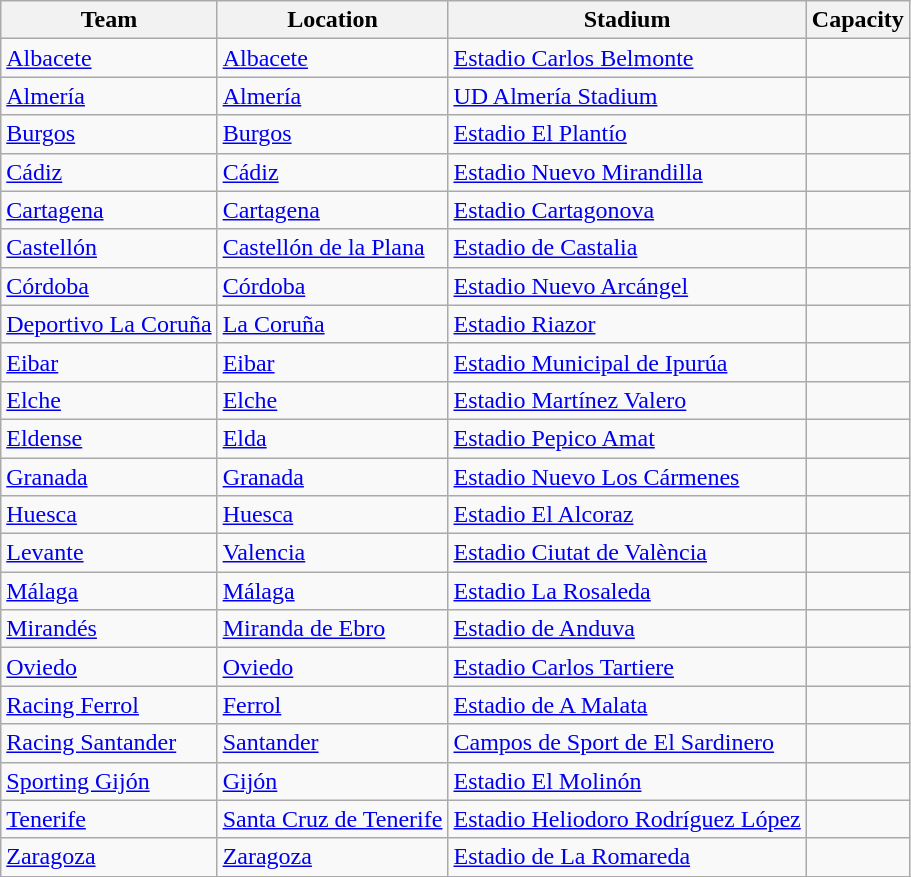<table class="wikitable sortable" style="text-align: left;">
<tr>
<th>Team</th>
<th>Location</th>
<th>Stadium</th>
<th>Capacity</th>
</tr>
<tr>
<td><a href='#'>Albacete</a></td>
<td><a href='#'>Albacete</a></td>
<td><a href='#'>Estadio Carlos Belmonte</a></td>
<td align="center"></td>
</tr>
<tr>
<td><a href='#'>Almería</a></td>
<td><a href='#'>Almería</a></td>
<td><a href='#'>UD Almería Stadium</a></td>
<td align="center"></td>
</tr>
<tr>
<td><a href='#'>Burgos</a></td>
<td><a href='#'>Burgos</a></td>
<td><a href='#'>Estadio El Plantío</a></td>
<td align="center"></td>
</tr>
<tr>
<td><a href='#'>Cádiz</a></td>
<td><a href='#'>Cádiz</a></td>
<td><a href='#'>Estadio Nuevo Mirandilla</a></td>
<td align="center"></td>
</tr>
<tr>
<td><a href='#'>Cartagena</a></td>
<td><a href='#'>Cartagena</a></td>
<td><a href='#'>Estadio Cartagonova</a></td>
<td align="center"></td>
</tr>
<tr>
<td><a href='#'>Castellón</a></td>
<td><a href='#'>Castellón de la Plana</a></td>
<td><a href='#'>Estadio de Castalia</a></td>
<td align="center"></td>
</tr>
<tr>
<td><a href='#'>Córdoba</a></td>
<td><a href='#'>Córdoba</a></td>
<td><a href='#'>Estadio Nuevo Arcángel</a></td>
<td align="center"></td>
</tr>
<tr>
<td><a href='#'>Deportivo La Coruña</a></td>
<td><a href='#'>La Coruña</a></td>
<td><a href='#'>Estadio Riazor</a></td>
<td align=center></td>
</tr>
<tr>
<td><a href='#'>Eibar</a></td>
<td><a href='#'>Eibar</a></td>
<td><a href='#'>Estadio Municipal de Ipurúa</a></td>
<td align="center"></td>
</tr>
<tr>
<td><a href='#'>Elche</a></td>
<td><a href='#'>Elche</a></td>
<td><a href='#'>Estadio Martínez Valero</a></td>
<td align="center"></td>
</tr>
<tr>
<td><a href='#'>Eldense</a></td>
<td><a href='#'>Elda</a></td>
<td><a href='#'>Estadio Pepico Amat</a></td>
<td align=center></td>
</tr>
<tr>
<td><a href='#'>Granada</a></td>
<td><a href='#'>Granada</a></td>
<td><a href='#'>Estadio Nuevo Los Cármenes</a></td>
<td align="center"></td>
</tr>
<tr>
<td><a href='#'>Huesca</a></td>
<td><a href='#'>Huesca</a></td>
<td><a href='#'>Estadio El Alcoraz</a></td>
<td align="center"></td>
</tr>
<tr>
<td><a href='#'>Levante</a></td>
<td><a href='#'>Valencia</a></td>
<td><a href='#'>Estadio Ciutat de València</a></td>
<td align="center"></td>
</tr>
<tr>
<td><a href='#'>Málaga</a></td>
<td><a href='#'>Málaga</a></td>
<td><a href='#'>Estadio La Rosaleda</a></td>
<td align="center"></td>
</tr>
<tr>
<td><a href='#'>Mirandés</a></td>
<td><a href='#'>Miranda de Ebro</a></td>
<td><a href='#'>Estadio de Anduva</a></td>
<td align="center"></td>
</tr>
<tr>
<td><a href='#'>Oviedo</a></td>
<td><a href='#'>Oviedo</a></td>
<td><a href='#'>Estadio Carlos Tartiere</a></td>
<td align="center"></td>
</tr>
<tr>
<td><a href='#'>Racing Ferrol</a></td>
<td><a href='#'>Ferrol</a></td>
<td><a href='#'>Estadio de A Malata</a></td>
<td align=center></td>
</tr>
<tr>
<td><a href='#'>Racing Santander</a></td>
<td><a href='#'>Santander</a></td>
<td><a href='#'>Campos de Sport de El Sardinero</a></td>
<td align="center"></td>
</tr>
<tr>
<td><a href='#'>Sporting Gijón</a></td>
<td><a href='#'>Gijón</a></td>
<td><a href='#'>Estadio El Molinón</a></td>
<td align="center"></td>
</tr>
<tr>
<td><a href='#'>Tenerife</a></td>
<td><a href='#'>Santa Cruz de Tenerife</a></td>
<td><a href='#'>Estadio Heliodoro Rodríguez López</a></td>
<td align="center"></td>
</tr>
<tr>
<td><a href='#'>Zaragoza</a></td>
<td><a href='#'>Zaragoza</a></td>
<td><a href='#'>Estadio de La Romareda</a></td>
<td align="center"></td>
</tr>
<tr>
</tr>
</table>
